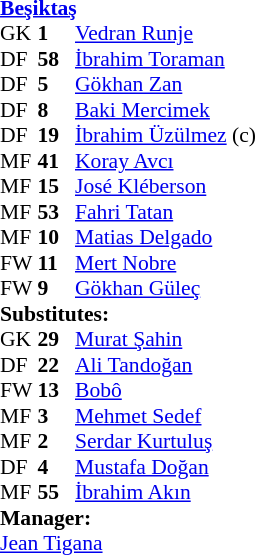<table style="font-size: 90%" cellspacing="0" cellpadding="0">
<tr>
<td colspan="4"><strong><a href='#'>Beşiktaş</a></strong></td>
</tr>
<tr>
<th width=25></th>
<th width=25></th>
</tr>
<tr>
<td>GK</td>
<td><strong>1 </strong></td>
<td> <a href='#'>Vedran Runje</a></td>
</tr>
<tr>
<td>DF</td>
<td><strong>58 </strong></td>
<td> <a href='#'>İbrahim Toraman</a></td>
<td></td>
</tr>
<tr>
<td>DF</td>
<td><strong>5</strong></td>
<td> <a href='#'>Gökhan Zan</a></td>
</tr>
<tr>
<td>DF</td>
<td><strong>8</strong></td>
<td> <a href='#'>Baki Mercimek</a></td>
</tr>
<tr>
<td>DF</td>
<td><strong>19</strong></td>
<td> <a href='#'>İbrahim Üzülmez</a> (c)</td>
<td></td>
</tr>
<tr>
<td>MF</td>
<td><strong>41</strong></td>
<td> <a href='#'>Koray Avcı</a></td>
<td></td>
</tr>
<tr>
<td>MF</td>
<td><strong>15</strong></td>
<td> <a href='#'>José Kléberson</a></td>
</tr>
<tr>
<td>MF</td>
<td><strong>53</strong></td>
<td> <a href='#'>Fahri Tatan</a></td>
<td></td>
<td></td>
</tr>
<tr>
<td>MF</td>
<td><strong>10</strong></td>
<td> <a href='#'>Matias Delgado</a></td>
<td></td>
</tr>
<tr>
<td>FW</td>
<td><strong>11</strong></td>
<td> <a href='#'>Mert Nobre</a></td>
<td></td>
<td></td>
</tr>
<tr>
<td>FW</td>
<td><strong>9</strong></td>
<td> <a href='#'>Gökhan Güleç</a></td>
<td></td>
<td></td>
</tr>
<tr>
<td colspan=3><strong>Substitutes:</strong></td>
</tr>
<tr>
<td>GK</td>
<td><strong>29</strong></td>
<td> <a href='#'>Murat Şahin</a></td>
</tr>
<tr>
<td>DF</td>
<td><strong>22</strong></td>
<td> <a href='#'>Ali Tandoğan</a></td>
</tr>
<tr>
<td>FW</td>
<td><strong>13</strong></td>
<td> <a href='#'>Bobô</a></td>
<td></td>
<td></td>
</tr>
<tr>
<td>MF</td>
<td><strong>3</strong></td>
<td> <a href='#'>Mehmet Sedef</a></td>
</tr>
<tr>
<td>MF</td>
<td><strong>2</strong></td>
<td> <a href='#'>Serdar Kurtuluş</a></td>
<td></td>
<td></td>
</tr>
<tr>
<td>DF</td>
<td><strong>4</strong></td>
<td> <a href='#'>Mustafa Doğan</a></td>
<td></td>
</tr>
<tr>
<td>MF</td>
<td><strong>55</strong></td>
<td> <a href='#'>İbrahim Akın</a></td>
<td></td>
</tr>
<tr>
<td colspan=3><strong>Manager:</strong></td>
</tr>
<tr>
<td colspan=4> <a href='#'>Jean Tigana</a></td>
</tr>
</table>
